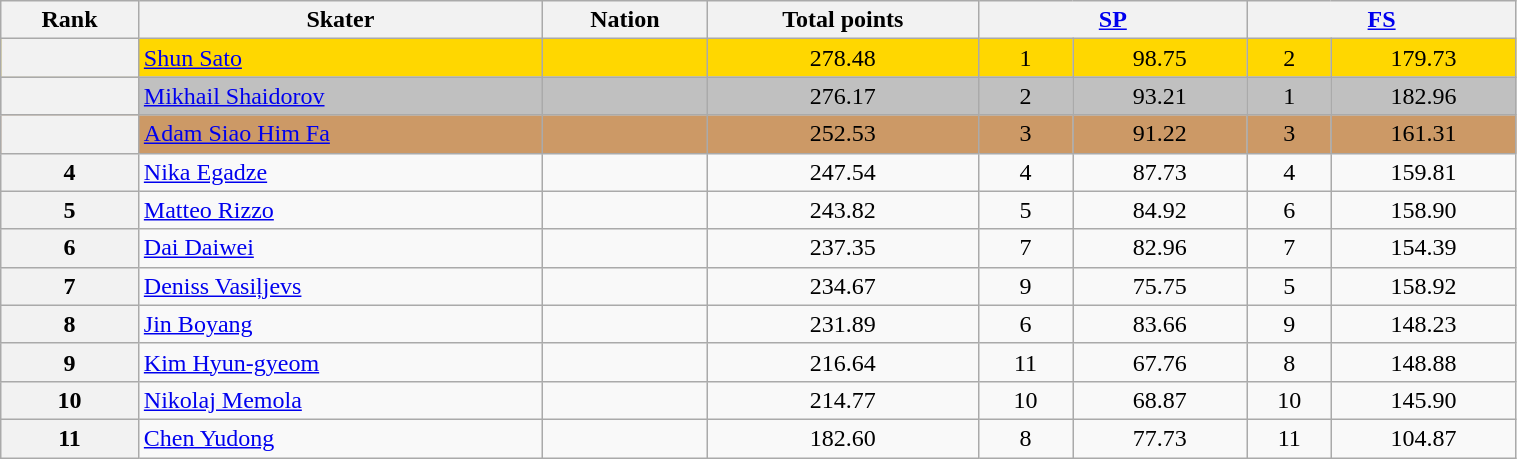<table class="wikitable sortable" style="text-align:center;" width="80%">
<tr>
<th scope="col">Rank</th>
<th scope="col">Skater</th>
<th scope="col">Nation</th>
<th scope="col">Total points</th>
<th scope="col" colspan="2" width="80px"><a href='#'>SP</a></th>
<th scope="col" colspan="2" width="80px"><a href='#'>FS</a></th>
</tr>
<tr bgcolor="gold">
<th scope="row"></th>
<td align="left"><a href='#'>Shun Sato</a></td>
<td align="left"></td>
<td>278.48</td>
<td>1</td>
<td>98.75</td>
<td>2</td>
<td>179.73</td>
</tr>
<tr bgcolor="silver">
<th scope="row"></th>
<td align="left"><a href='#'>Mikhail Shaidorov</a></td>
<td align="left"></td>
<td>276.17</td>
<td>2</td>
<td>93.21</td>
<td>1</td>
<td>182.96</td>
</tr>
<tr bgcolor="cc9966">
<th scope="row"></th>
<td align="left"><a href='#'>Adam Siao Him Fa</a></td>
<td align="left"></td>
<td>252.53</td>
<td>3</td>
<td>91.22</td>
<td>3</td>
<td>161.31</td>
</tr>
<tr>
<th scope="row">4</th>
<td align="left"><a href='#'>Nika Egadze</a></td>
<td align="left"></td>
<td>247.54</td>
<td>4</td>
<td>87.73</td>
<td>4</td>
<td>159.81</td>
</tr>
<tr>
<th scope="row">5</th>
<td align="left"><a href='#'>Matteo Rizzo</a></td>
<td align="left"></td>
<td>243.82</td>
<td>5</td>
<td>84.92</td>
<td>6</td>
<td>158.90</td>
</tr>
<tr>
<th scope="row">6</th>
<td align="left"><a href='#'>Dai Daiwei</a></td>
<td align="left"></td>
<td>237.35</td>
<td>7</td>
<td>82.96</td>
<td>7</td>
<td>154.39</td>
</tr>
<tr>
<th scope="row">7</th>
<td align="left"><a href='#'>Deniss Vasiļjevs</a></td>
<td align="left"></td>
<td>234.67</td>
<td>9</td>
<td>75.75</td>
<td>5</td>
<td>158.92</td>
</tr>
<tr>
<th scope="row">8</th>
<td align="left"><a href='#'>Jin Boyang</a></td>
<td align="left"></td>
<td>231.89</td>
<td>6</td>
<td>83.66</td>
<td>9</td>
<td>148.23</td>
</tr>
<tr>
<th scope="row">9</th>
<td align="left"><a href='#'>Kim Hyun-gyeom</a></td>
<td align="left"></td>
<td>216.64</td>
<td>11</td>
<td>67.76</td>
<td>8</td>
<td>148.88</td>
</tr>
<tr>
<th scope="row">10</th>
<td align="left"><a href='#'>Nikolaj Memola</a></td>
<td align="left"></td>
<td>214.77</td>
<td>10</td>
<td>68.87</td>
<td>10</td>
<td>145.90</td>
</tr>
<tr>
<th scope="row">11</th>
<td align="left"><a href='#'>Chen Yudong</a></td>
<td align="left"></td>
<td>182.60</td>
<td>8</td>
<td>77.73</td>
<td>11</td>
<td>104.87</td>
</tr>
</table>
